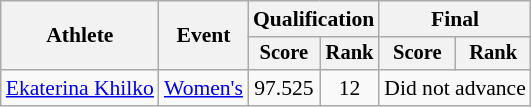<table class="wikitable" style="font-size:90%">
<tr>
<th rowspan="2">Athlete</th>
<th rowspan="2">Event</th>
<th colspan="2">Qualification</th>
<th colspan="2">Final</th>
</tr>
<tr style="font-size:95%">
<th>Score</th>
<th>Rank</th>
<th>Score</th>
<th>Rank</th>
</tr>
<tr align=center>
<td align=left><a href='#'>Ekaterina Khilko</a></td>
<td align=left><a href='#'>Women's</a></td>
<td>97.525</td>
<td>12</td>
<td colspan=2>Did not advance</td>
</tr>
</table>
